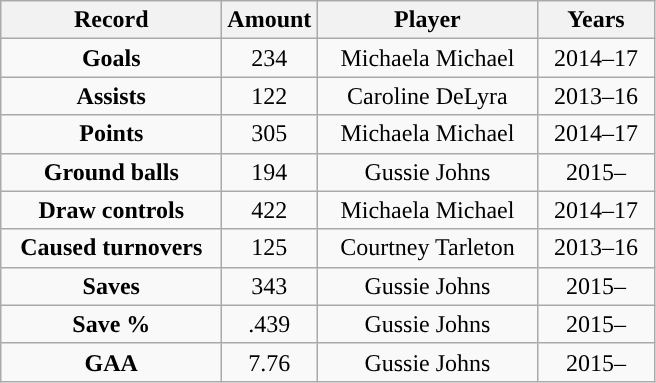<table class="wikitable">
<tr>
<th style="width:140px; ">Record</th>
<th style="width:35px; ">Amount</th>
<th style="width:140px; ">Player</th>
<th style="width:70px; ">Years</th>
</tr>
<tr style="text-align:center;">
<td><strong>Goals</strong></td>
<td>234</td>
<td>Michaela Michael</td>
<td>2014–17</td>
</tr>
<tr style="text-align:center;">
<td><strong>Assists</strong></td>
<td>122</td>
<td>Caroline DeLyra</td>
<td>2013–16</td>
</tr>
<tr style="text-align:center;">
<td><strong>Points</strong></td>
<td>305</td>
<td>Michaela Michael</td>
<td>2014–17</td>
</tr>
<tr style="text-align:center;">
<td><strong>Ground balls</strong></td>
<td>194</td>
<td>Gussie Johns</td>
<td>2015–</td>
</tr>
<tr style="text-align:center;">
<td><strong>Draw controls</strong></td>
<td>422</td>
<td>Michaela Michael</td>
<td>2014–17</td>
</tr>
<tr style="text-align:center;">
<td><strong>Caused turnovers</strong></td>
<td>125</td>
<td>Courtney Tarleton</td>
<td>2013–16</td>
</tr>
<tr style="text-align:center;">
<td><strong>Saves</strong></td>
<td>343</td>
<td>Gussie Johns</td>
<td>2015–</td>
</tr>
<tr style="text-align:center;">
<td><strong>Save %</strong></td>
<td>.439</td>
<td>Gussie Johns</td>
<td>2015–</td>
</tr>
<tr style="text-align:center;">
<td><strong>GAA</strong></td>
<td>7.76</td>
<td>Gussie Johns</td>
<td>2015–</td>
</tr>
</table>
